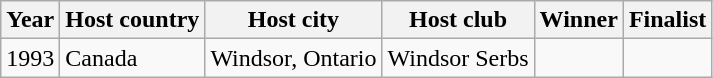<table class="wikitable">
<tr>
<th>Year</th>
<th>Host country</th>
<th>Host city</th>
<th>Host club</th>
<th>Winner</th>
<th>Finalist</th>
</tr>
<tr>
<td>1993</td>
<td>Canada</td>
<td>Windsor, Ontario</td>
<td>Windsor Serbs</td>
<td></td>
<td></td>
</tr>
</table>
